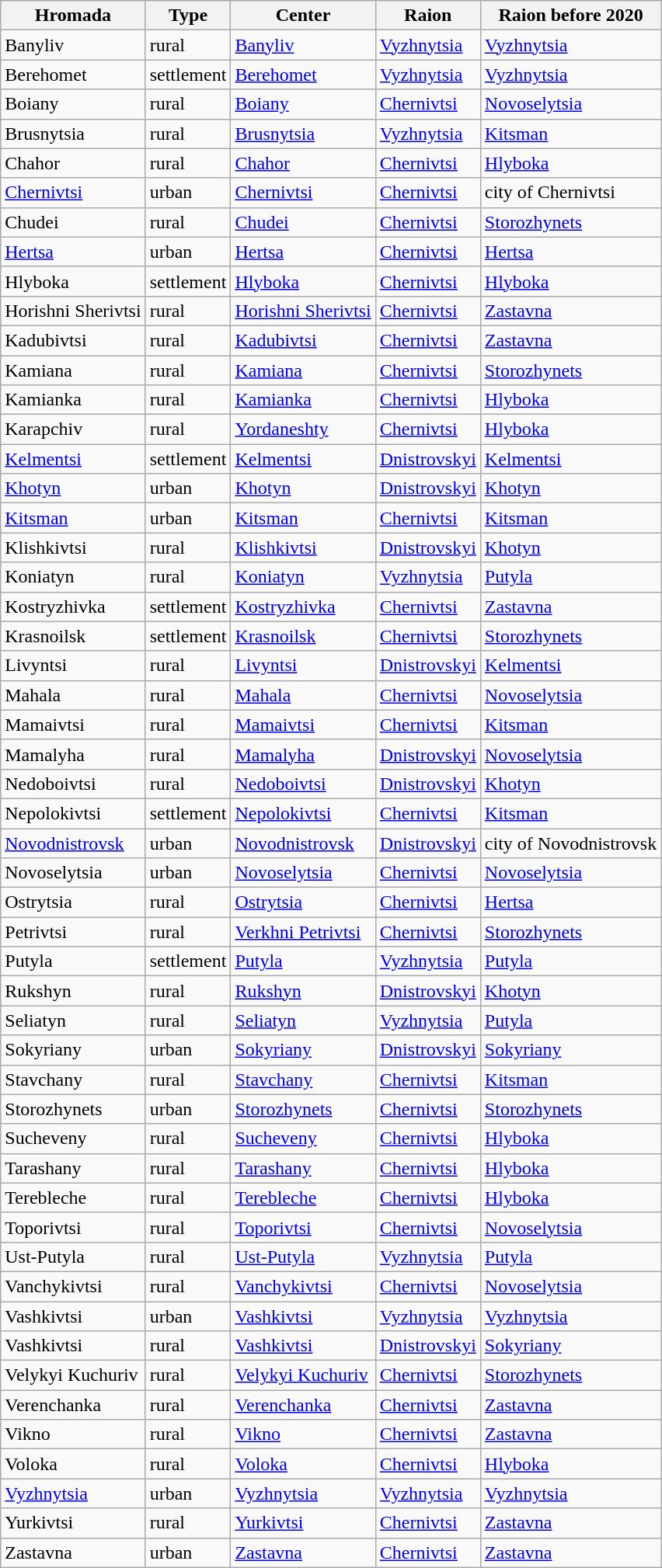<table class='wikitable sortable'>
<tr>
<th>Hromada</th>
<th>Type</th>
<th>Center</th>
<th>Raion</th>
<th>Raion before 2020</th>
</tr>
<tr>
<td>Banyliv</td>
<td>rural</td>
<td><a href='#'>Banyliv</a></td>
<td><a href='#'>Vyzhnytsia</a></td>
<td><a href='#'>Vyzhnytsia</a></td>
</tr>
<tr>
<td>Berehomet</td>
<td>settlement</td>
<td><a href='#'>Berehomet</a></td>
<td><a href='#'>Vyzhnytsia</a></td>
<td><a href='#'>Vyzhnytsia</a></td>
</tr>
<tr>
<td>Boiany</td>
<td>rural</td>
<td><a href='#'>Boiany</a></td>
<td><a href='#'>Chernivtsi</a></td>
<td><a href='#'>Novoselytsia</a></td>
</tr>
<tr>
<td>Brusnytsia</td>
<td>rural</td>
<td><a href='#'>Brusnytsia</a></td>
<td><a href='#'>Vyzhnytsia</a></td>
<td><a href='#'>Kitsman</a></td>
</tr>
<tr>
<td>Chahor</td>
<td>rural</td>
<td><a href='#'>Chahor</a></td>
<td><a href='#'>Chernivtsi</a></td>
<td><a href='#'>Hlyboka</a></td>
</tr>
<tr>
<td><a href='#'>Chernivtsi</a></td>
<td>urban</td>
<td><a href='#'>Chernivtsi</a></td>
<td><a href='#'>Chernivtsi</a></td>
<td>city of Chernivtsi</td>
</tr>
<tr>
<td>Chudei</td>
<td>rural</td>
<td><a href='#'>Chudei</a></td>
<td><a href='#'>Chernivtsi</a></td>
<td><a href='#'>Storozhynets</a></td>
</tr>
<tr>
<td><a href='#'>Hertsa</a></td>
<td>urban</td>
<td><a href='#'>Hertsa</a></td>
<td><a href='#'>Chernivtsi</a></td>
<td><a href='#'>Hertsa</a></td>
</tr>
<tr>
<td>Hlyboka</td>
<td>settlement</td>
<td><a href='#'>Hlyboka</a></td>
<td><a href='#'>Chernivtsi</a></td>
<td><a href='#'>Hlyboka</a></td>
</tr>
<tr>
<td>Horishni Sherivtsi</td>
<td>rural</td>
<td><a href='#'>Horishni Sherivtsi</a></td>
<td><a href='#'>Chernivtsi</a></td>
<td><a href='#'>Zastavna</a></td>
</tr>
<tr>
<td>Kadubivtsi</td>
<td>rural</td>
<td><a href='#'>Kadubivtsi</a></td>
<td><a href='#'>Chernivtsi</a></td>
<td><a href='#'>Zastavna</a></td>
</tr>
<tr>
<td>Kamiana</td>
<td>rural</td>
<td><a href='#'>Kamiana</a></td>
<td><a href='#'>Chernivtsi</a></td>
<td><a href='#'>Storozhynets</a></td>
</tr>
<tr>
<td>Kamianka</td>
<td>rural</td>
<td><a href='#'>Kamianka</a></td>
<td><a href='#'>Chernivtsi</a></td>
<td><a href='#'>Hlyboka</a></td>
</tr>
<tr>
<td>Karapchiv</td>
<td>rural</td>
<td><a href='#'>Yordaneshty</a></td>
<td><a href='#'>Chernivtsi</a></td>
<td><a href='#'>Hlyboka</a></td>
</tr>
<tr>
<td><a href='#'>Kelmentsi</a></td>
<td>settlement</td>
<td><a href='#'>Kelmentsi</a></td>
<td><a href='#'>Dnistrovskyi</a></td>
<td><a href='#'>Kelmentsi</a></td>
</tr>
<tr>
<td><a href='#'>Khotyn</a></td>
<td>urban</td>
<td><a href='#'>Khotyn</a></td>
<td><a href='#'>Dnistrovskyi</a></td>
<td><a href='#'>Khotyn</a></td>
</tr>
<tr>
<td><a href='#'>Kitsman</a></td>
<td>urban</td>
<td><a href='#'>Kitsman</a></td>
<td><a href='#'>Chernivtsi</a></td>
<td><a href='#'>Kitsman</a></td>
</tr>
<tr>
<td>Klishkivtsi</td>
<td>rural</td>
<td><a href='#'>Klishkivtsi</a></td>
<td><a href='#'>Dnistrovskyi</a></td>
<td><a href='#'>Khotyn</a></td>
</tr>
<tr>
<td>Koniatyn</td>
<td>rural</td>
<td><a href='#'>Koniatyn</a></td>
<td><a href='#'>Vyzhnytsia</a></td>
<td><a href='#'>Putyla</a></td>
</tr>
<tr>
<td>Kostryzhivka</td>
<td>settlement</td>
<td><a href='#'>Kostryzhivka</a></td>
<td><a href='#'>Chernivtsi</a></td>
<td><a href='#'>Zastavna</a></td>
</tr>
<tr>
<td>Krasnoilsk</td>
<td>settlement</td>
<td><a href='#'>Krasnoilsk</a></td>
<td><a href='#'>Chernivtsi</a></td>
<td><a href='#'>Storozhynets</a></td>
</tr>
<tr>
<td>Livyntsi</td>
<td>rural</td>
<td><a href='#'>Livyntsi</a></td>
<td><a href='#'>Dnistrovskyi</a></td>
<td><a href='#'>Kelmentsi</a></td>
</tr>
<tr>
<td>Mahala</td>
<td>rural</td>
<td><a href='#'>Mahala</a></td>
<td><a href='#'>Chernivtsi</a></td>
<td><a href='#'>Novoselytsia</a></td>
</tr>
<tr>
<td>Mamaivtsi</td>
<td>rural</td>
<td><a href='#'>Mamaivtsi</a></td>
<td><a href='#'>Chernivtsi</a></td>
<td><a href='#'>Kitsman</a></td>
</tr>
<tr>
<td>Mamalyha</td>
<td>rural</td>
<td><a href='#'>Mamalyha</a></td>
<td><a href='#'>Dnistrovskyi</a></td>
<td><a href='#'>Novoselytsia</a></td>
</tr>
<tr>
<td>Nedoboivtsi</td>
<td>rural</td>
<td><a href='#'>Nedoboivtsi</a></td>
<td><a href='#'>Dnistrovskyi</a></td>
<td><a href='#'>Khotyn</a></td>
</tr>
<tr>
<td>Nepolokivtsi</td>
<td>settlement</td>
<td><a href='#'>Nepolokivtsi</a></td>
<td><a href='#'>Chernivtsi</a></td>
<td><a href='#'>Kitsman</a></td>
</tr>
<tr>
<td><a href='#'>Novodnistrovsk</a></td>
<td>urban</td>
<td><a href='#'>Novodnistrovsk</a></td>
<td><a href='#'>Dnistrovskyi</a></td>
<td>city of Novodnistrovsk</td>
</tr>
<tr>
<td>Novoselytsia</td>
<td>urban</td>
<td><a href='#'>Novoselytsia</a></td>
<td><a href='#'>Chernivtsi</a></td>
<td><a href='#'>Novoselytsia</a></td>
</tr>
<tr>
<td>Ostrytsia</td>
<td>rural</td>
<td><a href='#'>Ostrytsia</a></td>
<td><a href='#'>Chernivtsi</a></td>
<td><a href='#'>Hertsa</a></td>
</tr>
<tr>
<td>Petrivtsi</td>
<td>rural</td>
<td><a href='#'>Verkhni Petrivtsi</a></td>
<td><a href='#'>Chernivtsi</a></td>
<td><a href='#'>Storozhynets</a></td>
</tr>
<tr>
<td>Putyla</td>
<td>settlement</td>
<td><a href='#'>Putyla</a></td>
<td><a href='#'>Vyzhnytsia</a></td>
<td><a href='#'>Putyla</a></td>
</tr>
<tr>
<td>Rukshyn</td>
<td>rural</td>
<td><a href='#'>Rukshyn</a></td>
<td><a href='#'>Dnistrovskyi</a></td>
<td><a href='#'>Khotyn</a></td>
</tr>
<tr>
<td>Seliatyn</td>
<td>rural</td>
<td><a href='#'>Seliatyn</a></td>
<td><a href='#'>Vyzhnytsia</a></td>
<td><a href='#'>Putyla</a></td>
</tr>
<tr>
<td>Sokyriany</td>
<td>urban</td>
<td><a href='#'>Sokyriany</a></td>
<td><a href='#'>Dnistrovskyi</a></td>
<td><a href='#'>Sokyriany</a></td>
</tr>
<tr>
<td>Stavchany</td>
<td>rural</td>
<td><a href='#'>Stavchany</a></td>
<td><a href='#'>Chernivtsi</a></td>
<td><a href='#'>Kitsman</a></td>
</tr>
<tr>
<td>Storozhynets</td>
<td>urban</td>
<td><a href='#'>Storozhynets</a></td>
<td><a href='#'>Chernivtsi</a></td>
<td><a href='#'>Storozhynets</a></td>
</tr>
<tr>
<td>Sucheveny</td>
<td>rural</td>
<td><a href='#'>Sucheveny</a></td>
<td><a href='#'>Chernivtsi</a></td>
<td><a href='#'>Hlyboka</a></td>
</tr>
<tr>
<td>Tarashany</td>
<td>rural</td>
<td><a href='#'>Tarashany</a></td>
<td><a href='#'>Chernivtsi</a></td>
<td><a href='#'>Hlyboka</a></td>
</tr>
<tr>
<td>Terebleche</td>
<td>rural</td>
<td><a href='#'>Terebleche</a></td>
<td><a href='#'>Chernivtsi</a></td>
<td><a href='#'>Hlyboka</a></td>
</tr>
<tr>
<td>Toporivtsi</td>
<td>rural</td>
<td><a href='#'>Toporivtsi</a></td>
<td><a href='#'>Chernivtsi</a></td>
<td><a href='#'>Novoselytsia</a></td>
</tr>
<tr>
<td>Ust-Putyla</td>
<td>rural</td>
<td><a href='#'>Ust-Putyla</a></td>
<td><a href='#'>Vyzhnytsia</a></td>
<td><a href='#'>Putyla</a></td>
</tr>
<tr>
<td>Vanchykivtsi</td>
<td>rural</td>
<td><a href='#'>Vanchykivtsi</a></td>
<td><a href='#'>Chernivtsi</a></td>
<td><a href='#'>Novoselytsia</a></td>
</tr>
<tr>
<td>Vashkivtsi</td>
<td>urban</td>
<td><a href='#'>Vashkivtsi</a></td>
<td><a href='#'>Vyzhnytsia</a></td>
<td><a href='#'>Vyzhnytsia</a></td>
</tr>
<tr>
<td>Vashkivtsi</td>
<td>rural</td>
<td><a href='#'>Vashkivtsi</a></td>
<td><a href='#'>Dnistrovskyi</a></td>
<td><a href='#'>Sokyriany</a></td>
</tr>
<tr>
<td>Velykyi Kuchuriv</td>
<td>rural</td>
<td><a href='#'>Velykyi Kuchuriv</a></td>
<td><a href='#'>Chernivtsi</a></td>
<td><a href='#'>Storozhynets</a></td>
</tr>
<tr>
<td>Verenchanka</td>
<td>rural</td>
<td><a href='#'>Verenchanka</a></td>
<td><a href='#'>Chernivtsi</a></td>
<td><a href='#'>Zastavna</a></td>
</tr>
<tr>
<td>Vikno</td>
<td>rural</td>
<td><a href='#'>Vikno</a></td>
<td><a href='#'>Chernivtsi</a></td>
<td><a href='#'>Zastavna</a></td>
</tr>
<tr>
<td>Voloka</td>
<td>rural</td>
<td><a href='#'>Voloka</a></td>
<td><a href='#'>Chernivtsi</a></td>
<td><a href='#'>Hlyboka</a></td>
</tr>
<tr>
<td><a href='#'>Vyzhnytsia</a></td>
<td>urban</td>
<td><a href='#'>Vyzhnytsia</a></td>
<td><a href='#'>Vyzhnytsia</a></td>
<td><a href='#'>Vyzhnytsia</a></td>
</tr>
<tr>
<td>Yurkivtsi</td>
<td>rural</td>
<td><a href='#'>Yurkivtsi</a></td>
<td><a href='#'>Chernivtsi</a></td>
<td><a href='#'>Zastavna</a></td>
</tr>
<tr>
<td>Zastavna</td>
<td>urban</td>
<td><a href='#'>Zastavna</a></td>
<td><a href='#'>Chernivtsi</a></td>
<td><a href='#'>Zastavna</a></td>
</tr>
</table>
